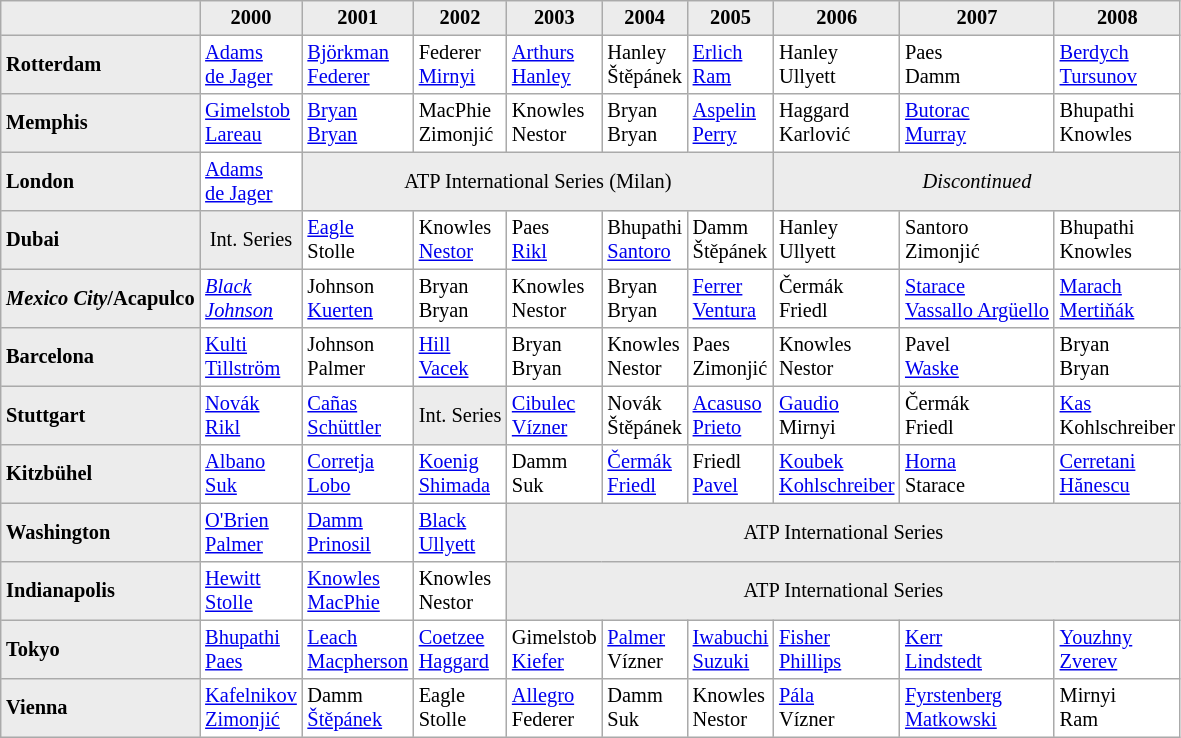<table cellpadding="3" cellspacing="0" border="1" style="font-size: 85%; border: #aaa solid 1px; border-collapse: collapse;">
<tr bgcolor="#ececec">
<th></th>
<th>2000</th>
<th>2001</th>
<th>2002</th>
<th>2003</th>
<th>2004</th>
<th>2005</th>
<th>2006</th>
<th>2007</th>
<th>2008</th>
</tr>
<tr>
<th bgcolor="#ececec" align="left">Rotterdam</th>
<td> <a href='#'>Adams</a><br> <a href='#'>de Jager</a></td>
<td> <a href='#'>Björkman</a><br> <a href='#'>Federer</a></td>
<td> Federer<br> <a href='#'>Mirnyi</a></td>
<td> <a href='#'>Arthurs</a><br> <a href='#'>Hanley</a></td>
<td> Hanley<br> Štěpánek</td>
<td> <a href='#'>Erlich</a><br> <a href='#'>Ram</a></td>
<td> Hanley<br> Ullyett</td>
<td> Paes<br> Damm</td>
<td> <a href='#'>Berdych</a><br> <a href='#'>Tursunov</a></td>
</tr>
<tr>
<th bgcolor="#ececec" align="left">Memphis</th>
<td> <a href='#'>Gimelstob</a><br> <a href='#'>Lareau</a></td>
<td> <a href='#'>Bryan</a><br> <a href='#'>Bryan</a></td>
<td> MacPhie<br> Zimonjić</td>
<td> Knowles<br> Nestor</td>
<td> Bryan<br> Bryan</td>
<td> <a href='#'>Aspelin</a><br> <a href='#'>Perry</a></td>
<td> Haggard<br> Karlović</td>
<td> <a href='#'>Butorac</a><br> <a href='#'>Murray</a></td>
<td> Bhupathi<br> Knowles</td>
</tr>
<tr>
<th bgcolor="#ececec" align="left">London</th>
<td> <a href='#'>Adams</a><br> <a href='#'>de Jager</a></td>
<td bgcolor="#ececec" align="center" colspan=5><span>ATP International Series (Milan)</span></td>
<td bgcolor="#ececec" align="center" colspan=3><em><span>Discontinued</span></em></td>
</tr>
<tr>
<th bgcolor="#ececec" align="left">Dubai</th>
<td bgcolor="#ececec" align="center"><span>Int. Series</span></td>
<td> <a href='#'>Eagle</a><br> Stolle</td>
<td> Knowles<br> <a href='#'>Nestor</a></td>
<td> Paes<br> <a href='#'>Rikl</a></td>
<td> Bhupathi<br> <a href='#'>Santoro</a></td>
<td> Damm<br> Štěpánek</td>
<td> Hanley<br> Ullyett</td>
<td> Santoro<br> Zimonjić</td>
<td> Bhupathi<br> Knowles</td>
</tr>
<tr>
<th bgcolor="#ececec" align="left"><em>Mexico City</em>/Acapulco</th>
<td><em> <a href='#'>Black</a><br> <a href='#'>Johnson</a></em></td>
<td> Johnson<br> <a href='#'>Kuerten</a></td>
<td> Bryan<br> Bryan</td>
<td> Knowles<br> Nestor</td>
<td> Bryan<br> Bryan</td>
<td> <a href='#'>Ferrer</a><br> <a href='#'>Ventura</a></td>
<td> Čermák<br> Friedl</td>
<td> <a href='#'>Starace</a><br> <a href='#'>Vassallo Argüello</a></td>
<td> <a href='#'>Marach</a><br> <a href='#'>Mertiňák</a></td>
</tr>
<tr>
<th bgcolor="#ececec" align="left">Barcelona</th>
<td> <a href='#'>Kulti</a><br> <a href='#'>Tillström</a></td>
<td> Johnson<br> Palmer</td>
<td> <a href='#'>Hill</a><br> <a href='#'>Vacek</a></td>
<td> Bryan<br> Bryan</td>
<td> Knowles<br> Nestor</td>
<td> Paes<br> Zimonjić</td>
<td> Knowles<br> Nestor</td>
<td> Pavel<br> <a href='#'>Waske</a></td>
<td> Bryan<br> Bryan</td>
</tr>
<tr>
<th bgcolor="#ececec" align="left">Stuttgart</th>
<td> <a href='#'>Novák</a><br> <a href='#'>Rikl</a></td>
<td> <a href='#'>Cañas</a><br> <a href='#'>Schüttler</a></td>
<td bgcolor="#ececec" align="center"><span>Int. Series</span></td>
<td> <a href='#'>Cibulec</a><br> <a href='#'>Vízner</a></td>
<td> Novák<br> Štěpánek</td>
<td> <a href='#'>Acasuso</a><br> <a href='#'>Prieto</a></td>
<td> <a href='#'>Gaudio</a><br> Mirnyi</td>
<td> Čermák<br> Friedl</td>
<td> <a href='#'>Kas</a><br> Kohlschreiber</td>
</tr>
<tr>
<th bgcolor="#ececec" align="left">Kitzbühel</th>
<td> <a href='#'>Albano</a><br> <a href='#'>Suk</a></td>
<td> <a href='#'>Corretja</a><br> <a href='#'>Lobo</a></td>
<td> <a href='#'>Koenig</a><br> <a href='#'>Shimada</a></td>
<td> Damm<br> Suk</td>
<td> <a href='#'>Čermák</a><br> <a href='#'>Friedl</a></td>
<td> Friedl<br> <a href='#'>Pavel</a></td>
<td> <a href='#'>Koubek</a><br> <a href='#'>Kohlschreiber</a></td>
<td> <a href='#'>Horna</a><br> Starace</td>
<td> <a href='#'>Cerretani</a><br> <a href='#'>Hănescu</a></td>
</tr>
<tr>
<th bgcolor="#ececec" align="left">Washington</th>
<td> <a href='#'>O'Brien</a><br> <a href='#'>Palmer</a></td>
<td> <a href='#'>Damm</a><br> <a href='#'>Prinosil</a></td>
<td> <a href='#'>Black</a><br> <a href='#'>Ullyett</a></td>
<td bgcolor="#ececec" align="center" colspan=6><span>ATP International Series</span></td>
</tr>
<tr>
<th bgcolor="#ececec" align="left">Indianapolis</th>
<td> <a href='#'>Hewitt</a><br> <a href='#'>Stolle</a></td>
<td> <a href='#'>Knowles</a><br> <a href='#'>MacPhie</a></td>
<td> Knowles<br> Nestor</td>
<td bgcolor="#ececec" align="center" colspan=6><span>ATP International Series</span></td>
</tr>
<tr>
<th bgcolor="#ececec" align="left">Tokyo</th>
<td> <a href='#'>Bhupathi</a><br> <a href='#'>Paes</a></td>
<td> <a href='#'>Leach</a><br> <a href='#'>Macpherson</a></td>
<td> <a href='#'>Coetzee</a><br> <a href='#'>Haggard</a></td>
<td> Gimelstob<br> <a href='#'>Kiefer</a></td>
<td> <a href='#'>Palmer</a><br> Vízner</td>
<td> <a href='#'>Iwabuchi</a><br> <a href='#'>Suzuki</a></td>
<td> <a href='#'>Fisher</a><br> <a href='#'>Phillips</a></td>
<td> <a href='#'>Kerr</a><br> <a href='#'>Lindstedt</a></td>
<td> <a href='#'>Youzhny</a><br> <a href='#'>Zverev</a></td>
</tr>
<tr>
<th bgcolor="#ececec" align="left">Vienna</th>
<td> <a href='#'>Kafelnikov</a><br> <a href='#'>Zimonjić</a></td>
<td> Damm<br> <a href='#'>Štěpánek</a></td>
<td> Eagle<br> Stolle</td>
<td> <a href='#'>Allegro</a><br> Federer</td>
<td> Damm<br> Suk</td>
<td> Knowles<br> Nestor</td>
<td> <a href='#'>Pála</a><br> Vízner</td>
<td> <a href='#'>Fyrstenberg</a><br> <a href='#'>Matkowski</a></td>
<td> Mirnyi<br> Ram</td>
</tr>
</table>
